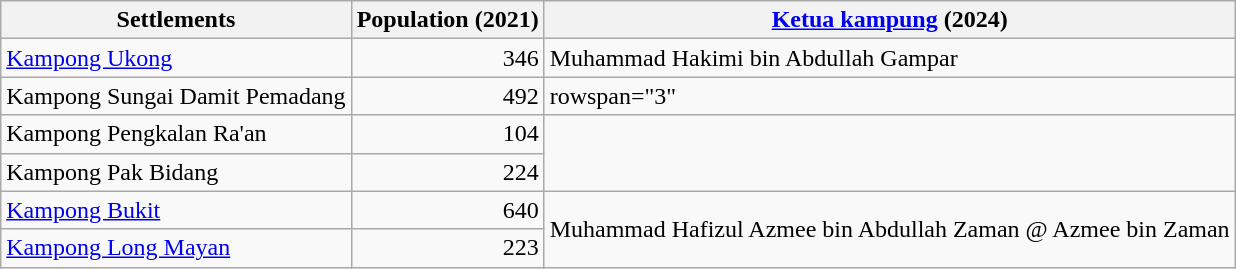<table class="wikitable">
<tr>
<th>Settlements</th>
<th>Population (2021)</th>
<th><a href='#'>Ketua kampung</a> (2024)</th>
</tr>
<tr>
<td><a href='#'>Kampong Ukong</a></td>
<td align="right">346</td>
<td>Muhammad Hakimi bin Abdullah Gampar</td>
</tr>
<tr>
<td>Kampong Sungai Damit Pemadang</td>
<td align="right">492</td>
<td>rowspan="3" </td>
</tr>
<tr>
<td>Kampong Pengkalan Ra'an</td>
<td align="right">104</td>
</tr>
<tr>
<td>Kampong Pak Bidang</td>
<td align="right">224</td>
</tr>
<tr>
<td><a href='#'>Kampong Bukit</a></td>
<td align="right">640</td>
<td rowspan="2">Muhammad Hafizul Azmee bin Abdullah Zaman @ Azmee bin Zaman</td>
</tr>
<tr>
<td><a href='#'>Kampong Long Mayan</a></td>
<td align="right">223</td>
</tr>
</table>
